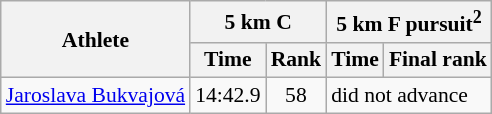<table class="wikitable" border="1" style="font-size:90%">
<tr>
<th rowspan=2>Athlete</th>
<th colspan=2>5 km C</th>
<th colspan=2>5 km F pursuit<sup>2</sup></th>
</tr>
<tr>
<th>Time</th>
<th>Rank</th>
<th>Time</th>
<th>Final rank</th>
</tr>
<tr>
<td><a href='#'>Jaroslava Bukvajová</a></td>
<td align=center>14:42.9</td>
<td align=center>58</td>
<td colspan="2">did not advance</td>
</tr>
</table>
